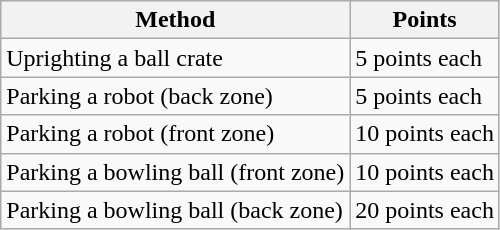<table class="wikitable">
<tr>
<th>Method</th>
<th>Points</th>
</tr>
<tr>
<td>Uprighting a ball crate</td>
<td>5 points each</td>
</tr>
<tr>
<td>Parking a robot (back zone)</td>
<td>5 points each</td>
</tr>
<tr>
<td>Parking a robot (front zone)</td>
<td>10 points each</td>
</tr>
<tr>
<td>Parking a bowling ball (front zone)</td>
<td>10 points each</td>
</tr>
<tr>
<td>Parking a bowling ball (back zone)</td>
<td>20 points each</td>
</tr>
</table>
